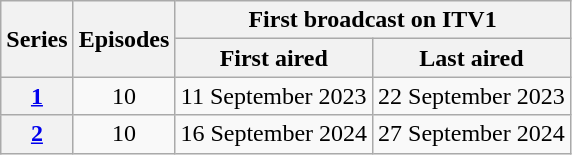<table class="wikitable" style="text-align:center">
<tr>
<th rowspan="2">Series</th>
<th rowspan="2">Episodes</th>
<th colspan="2">First broadcast on ITV1</th>
</tr>
<tr>
<th>First aired</th>
<th>Last aired</th>
</tr>
<tr>
<th><a href='#'>1</a></th>
<td>10</td>
<td>11 September 2023</td>
<td>22 September 2023</td>
</tr>
<tr>
<th><a href='#'>2</a></th>
<td>10</td>
<td>16 September 2024</td>
<td>27 September 2024</td>
</tr>
</table>
